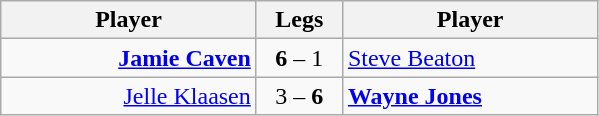<table class=wikitable style="text-align:center">
<tr>
<th width=163>Player</th>
<th width=50>Legs</th>
<th width=163>Player</th>
</tr>
<tr align=left>
<td align=right><strong><a href='#'>Jamie Caven</a></strong> </td>
<td align=center><strong>6</strong> – 1</td>
<td> <a href='#'>Steve Beaton</a></td>
</tr>
<tr align=left>
<td align=right><a href='#'>Jelle Klaasen</a> </td>
<td align=center>3 – <strong>6</strong></td>
<td> <strong><a href='#'>Wayne Jones</a></strong></td>
</tr>
</table>
